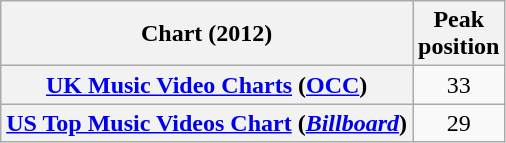<table class="wikitable sortable plainrowheaders" style="text-align:center">
<tr>
<th scope="col">Chart (2012)</th>
<th scope="col">Peak<br>position</th>
</tr>
<tr>
<th scope="row"><a href='#'>UK Music Video Charts</a> (<a href='#'>OCC</a>)</th>
<td>33</td>
</tr>
<tr>
<th scope="row"><a href='#'>US Top Music Videos Chart</a> (<a href='#'><em>Billboard</em></a>)</th>
<td>29</td>
</tr>
</table>
